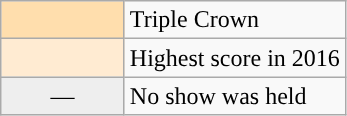<table class="wikitable">
<tr>
<td width="75px" style="font-weight: bold; background: navajowhite;" align="center"></td>
<td>Triple Crown</td>
</tr>
<tr>
<td width="75px" style='background: #ffebd2;" align="center"'></td>
<td>Highest score in 2016</td>
</tr>
<tr>
<td width="75px" style="background:#eee;" align="center">—</td>
<td>No show was held</td>
</tr>
</table>
